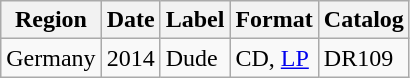<table class="wikitable">
<tr>
<th>Region</th>
<th>Date</th>
<th>Label</th>
<th>Format</th>
<th>Catalog</th>
</tr>
<tr>
<td>Germany</td>
<td>2014</td>
<td>Dude</td>
<td>CD, <a href='#'>LP</a></td>
<td>DR109</td>
</tr>
</table>
